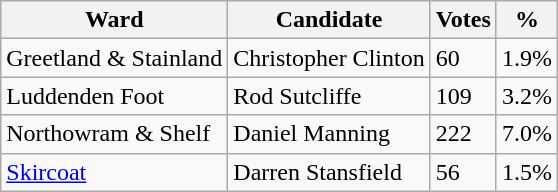<table class="wikitable sortable">
<tr>
<th>Ward</th>
<th>Candidate</th>
<th>Votes</th>
<th>%</th>
</tr>
<tr>
<td>Greetland & Stainland</td>
<td>Christopher Clinton</td>
<td>60</td>
<td>1.9%</td>
</tr>
<tr>
<td>Luddenden Foot</td>
<td>Rod Sutcliffe</td>
<td>109</td>
<td>3.2%</td>
</tr>
<tr>
<td>Northowram & Shelf</td>
<td>Daniel Manning</td>
<td>222</td>
<td>7.0%</td>
</tr>
<tr>
<td><a href='#'>Skircoat</a></td>
<td>Darren Stansfield</td>
<td>56</td>
<td>1.5%</td>
</tr>
</table>
